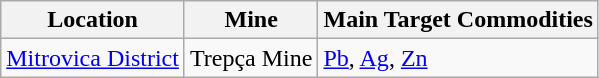<table class="wikitable">
<tr>
<th>Location</th>
<th>Mine</th>
<th>Main Target Commodities</th>
</tr>
<tr>
<td><a href='#'>Mitrovica District</a></td>
<td>Trepça Mine</td>
<td><a href='#'>Pb</a>, <a href='#'>Ag</a>, <a href='#'>Zn</a></td>
</tr>
</table>
